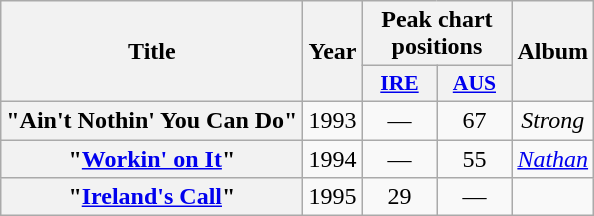<table class="wikitable plainrowheaders" style="text-align:center;">
<tr>
<th scope="col" rowspan="2">Title</th>
<th scope="col" rowspan="2">Year</th>
<th scope="col" colspan="2">Peak chart positions</th>
<th scope="col" rowspan="2">Album</th>
</tr>
<tr>
<th scope="col" style="width:3em;font-size:90%;"><a href='#'>IRE</a><br></th>
<th scope="col" style="width:3em;font-size:90%;"><a href='#'>AUS</a><br></th>
</tr>
<tr>
<th scope="row">"Ain't Nothin' You Can Do"</th>
<td>1993</td>
<td>—</td>
<td>67</td>
<td><em>Strong</em></td>
</tr>
<tr>
<th scope="row">"<a href='#'>Workin' on It</a>"<br></th>
<td>1994</td>
<td>—</td>
<td>55</td>
<td><em><a href='#'>Nathan</a></em></td>
</tr>
<tr>
<th scope="row">"<a href='#'>Ireland's Call</a>"</th>
<td>1995</td>
<td>29</td>
<td>—</td>
<td></td>
</tr>
</table>
